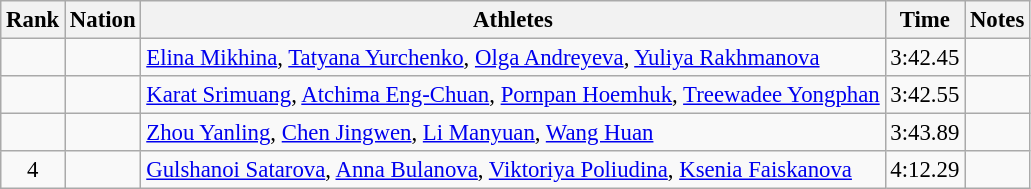<table class="wikitable sortable" style="text-align:center;font-size:95%">
<tr>
<th>Rank</th>
<th>Nation</th>
<th>Athletes</th>
<th>Time</th>
<th>Notes</th>
</tr>
<tr>
<td></td>
<td align=left></td>
<td align=left><a href='#'>Elina Mikhina</a>, <a href='#'>Tatyana Yurchenko</a>, <a href='#'>Olga Andreyeva</a>, <a href='#'>Yuliya Rakhmanova</a></td>
<td>3:42.45</td>
<td></td>
</tr>
<tr>
<td></td>
<td align=left></td>
<td align=left><a href='#'>Karat Srimuang</a>, <a href='#'>Atchima Eng-Chuan</a>, <a href='#'>Pornpan Hoemhuk</a>, <a href='#'>Treewadee Yongphan</a></td>
<td>3:42.55</td>
<td></td>
</tr>
<tr>
<td></td>
<td align=left></td>
<td align=left><a href='#'>Zhou Yanling</a>, <a href='#'>Chen Jingwen</a>, <a href='#'>Li Manyuan</a>, <a href='#'>Wang Huan</a></td>
<td>3:43.89</td>
<td></td>
</tr>
<tr>
<td>4</td>
<td align=left></td>
<td align=left><a href='#'>Gulshanoi Satarova</a>, <a href='#'>Anna Bulanova</a>, <a href='#'>Viktoriya Poliudina</a>, <a href='#'>Ksenia Faiskanova</a></td>
<td>4:12.29</td>
<td></td>
</tr>
</table>
